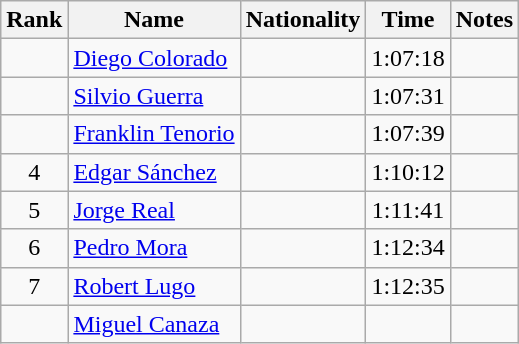<table class="wikitable sortable" style="text-align:center">
<tr>
<th>Rank</th>
<th>Name</th>
<th>Nationality</th>
<th>Time</th>
<th>Notes</th>
</tr>
<tr>
<td></td>
<td align=left><a href='#'>Diego Colorado</a></td>
<td align=left></td>
<td>1:07:18</td>
<td></td>
</tr>
<tr>
<td></td>
<td align=left><a href='#'>Silvio Guerra</a></td>
<td align=left></td>
<td>1:07:31</td>
<td></td>
</tr>
<tr>
<td></td>
<td align=left><a href='#'>Franklin Tenorio</a></td>
<td align=left></td>
<td>1:07:39</td>
<td></td>
</tr>
<tr>
<td>4</td>
<td align=left><a href='#'>Edgar Sánchez</a></td>
<td align=left></td>
<td>1:10:12</td>
<td></td>
</tr>
<tr>
<td>5</td>
<td align=left><a href='#'>Jorge Real</a></td>
<td align=left></td>
<td>1:11:41</td>
<td></td>
</tr>
<tr>
<td>6</td>
<td align=left><a href='#'>Pedro Mora</a></td>
<td align=left></td>
<td>1:12:34</td>
<td></td>
</tr>
<tr>
<td>7</td>
<td align=left><a href='#'>Robert Lugo</a></td>
<td align=left></td>
<td>1:12:35</td>
<td></td>
</tr>
<tr>
<td></td>
<td align=left><a href='#'>Miguel Canaza</a></td>
<td align=left></td>
<td></td>
<td></td>
</tr>
</table>
